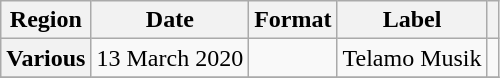<table class="wikitable plainrowheaders">
<tr>
<th scope="col">Region</th>
<th scope="col">Date</th>
<th scope="col">Format</th>
<th scope="col">Label</th>
<th scope="col"></th>
</tr>
<tr>
<th scope="row">Various</th>
<td rowspan="1">13 March 2020</td>
<td rowspan="1"></td>
<td rowspan="1">Telamo Musik</td>
<td align="center"></td>
</tr>
<tr>
</tr>
</table>
